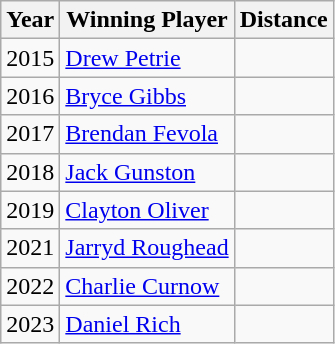<table class="wikitable sortable">
<tr>
<th>Year</th>
<th>Winning Player</th>
<th>Distance</th>
</tr>
<tr>
<td>2015</td>
<td><a href='#'>Drew Petrie</a></td>
<td></td>
</tr>
<tr>
<td>2016</td>
<td><a href='#'>Bryce Gibbs</a></td>
<td></td>
</tr>
<tr>
<td>2017</td>
<td><a href='#'>Brendan Fevola</a></td>
<td></td>
</tr>
<tr>
<td>2018</td>
<td><a href='#'>Jack Gunston</a></td>
<td></td>
</tr>
<tr>
<td>2019</td>
<td><a href='#'>Clayton Oliver</a></td>
<td></td>
</tr>
<tr>
<td>2021</td>
<td><a href='#'>Jarryd Roughead</a></td>
<td></td>
</tr>
<tr>
<td>2022</td>
<td><a href='#'>Charlie Curnow</a></td>
<td></td>
</tr>
<tr>
<td>2023</td>
<td><a href='#'>Daniel Rich</a></td>
<td></td>
</tr>
</table>
